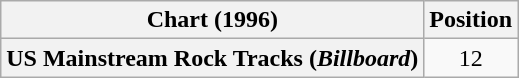<table class="wikitable plainrowheaders" style="text-align:center">
<tr>
<th>Chart (1996)</th>
<th>Position</th>
</tr>
<tr>
<th scope="row">US Mainstream Rock Tracks (<em>Billboard</em>)</th>
<td>12</td>
</tr>
</table>
